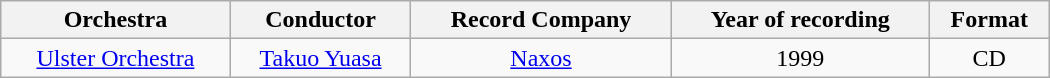<table class="wikitable" width="700px">
<tr>
<th>Orchestra</th>
<th>Conductor</th>
<th>Record Company</th>
<th>Year of recording</th>
<th>Format</th>
</tr>
<tr>
<td align="center"><a href='#'>Ulster Orchestra</a></td>
<td align="center"><a href='#'>Takuo Yuasa</a></td>
<td align="center"><a href='#'>Naxos</a></td>
<td align="center">1999</td>
<td align="center">CD</td>
</tr>
</table>
